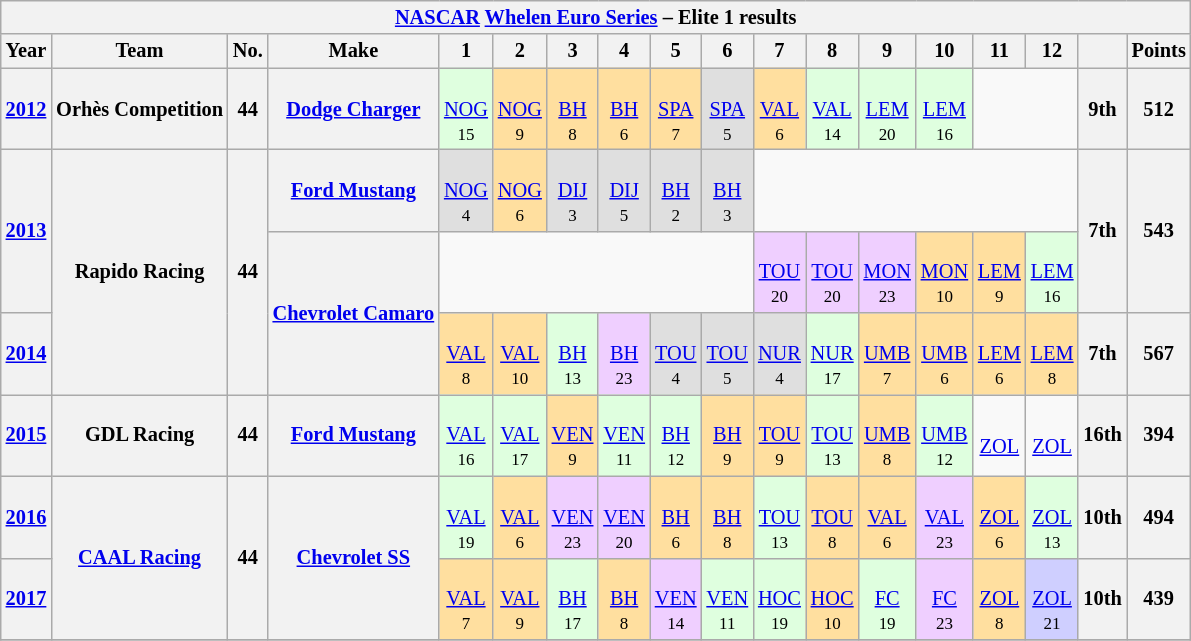<table class="wikitable" style="text-align:center; font-size:85%">
<tr>
<th colspan=30><a href='#'>NASCAR</a> <a href='#'>Whelen Euro Series</a> – Elite 1 results</th>
</tr>
<tr>
<th>Year</th>
<th>Team</th>
<th>No.</th>
<th>Make</th>
<th>1</th>
<th>2</th>
<th>3</th>
<th>4</th>
<th>5</th>
<th>6</th>
<th>7</th>
<th>8</th>
<th>9</th>
<th>10</th>
<th>11</th>
<th>12</th>
<th></th>
<th>Points</th>
</tr>
<tr>
<th><a href='#'>2012</a></th>
<th>Orhès Competition</th>
<th>44</th>
<th><a href='#'>Dodge Charger</a></th>
<td style="background:#DFFFDF;"> <br> <a href='#'>NOG</a><br><small>15</small></td>
<td style="background:#FFDF9F;"> <br><a href='#'>NOG</a><br><small>9</small></td>
<td style="background:#FFDF9F;"> <br><a href='#'>BH</a><br><small>8</small></td>
<td style="background:#FFDF9F;"> <br><a href='#'>BH</a><br><small>6</small></td>
<td style="background:#FFDF9F;"> <br><a href='#'>SPA</a><br><small>7</small></td>
<td style="background:#DFDFDF;"> <br><a href='#'>SPA</a><br><small>5</small></td>
<td style="background:#FFDF9F;"> <br><a href='#'>VAL</a><br><small>6</small></td>
<td style="background:#DFFFDF;"> <br><a href='#'>VAL</a><br><small>14</small></td>
<td style="background:#DFFFDF;"> <br><a href='#'>LEM</a><br><small>20</small></td>
<td style="background:#DFFFDF;"> <br><a href='#'>LEM</a><br><small>16</small></td>
<td colspan=2></td>
<th>9th</th>
<th>512</th>
</tr>
<tr>
<th rowspan=2><a href='#'>2013</a></th>
<th rowspan=3>Rapido Racing</th>
<th rowspan=3>44</th>
<th><a href='#'>Ford Mustang</a></th>
<td style="background:#DFDFDF;"> <br><a href='#'>NOG</a><br><small>4</small></td>
<td style="background:#FFDF9F;"> <br><a href='#'>NOG</a><br><small>6</small></td>
<td style="background:#DFDFDF;"> <br><a href='#'>DIJ</a><br><small>3</small></td>
<td style="background:#DFDFDF;"> <br><a href='#'>DIJ</a><br><small>5</small></td>
<td style="background:#DFDFDF;"> <br><a href='#'>BH</a><br><small>2</small></td>
<td style="background:#DFDFDF;"> <br><a href='#'>BH</a><br><small>3</small></td>
<td colspan=6></td>
<th rowspan=2>7th</th>
<th rowspan=2>543</th>
</tr>
<tr>
<th rowspan=2><a href='#'>Chevrolet Camaro</a></th>
<td colspan=6></td>
<td style="background:#EFCFFF;"> <br><a href='#'>TOU</a><br><small>20</small></td>
<td style="background:#EFCFFF;"> <br><a href='#'>TOU</a><br><small>20</small></td>
<td style="background:#EFCFFF;"> <br><a href='#'>MON</a><br><small>23</small></td>
<td style="background:#FFDF9F;"> <br><a href='#'>MON</a><br><small>10</small></td>
<td style="background:#FFDF9F;"> <br><a href='#'>LEM</a><br><small>9</small></td>
<td style="background:#DFFFDF;"> <br><a href='#'>LEM</a><br><small>16</small></td>
</tr>
<tr>
<th><a href='#'>2014</a></th>
<td style="background:#FFDF9F;"> <br><a href='#'>VAL</a><br><small>8</small></td>
<td style="background:#FFDF9F;"> <br><a href='#'>VAL</a><br><small>10</small></td>
<td style="background:#DFFFDF;"> <br><a href='#'>BH</a><br><small>13</small></td>
<td style="background:#EFCFFF;"> <br><a href='#'>BH</a><br><small>23</small></td>
<td style="background:#DFDFDF;"> <br><a href='#'>TOU</a><br><small>4</small></td>
<td style="background:#DFDFDF;"> <br><a href='#'>TOU</a><br><small>5</small></td>
<td style="background:#DFDFDF;"> <br><a href='#'>NUR</a><br><small>4</small></td>
<td style="background:#DFFFDF;"> <br><a href='#'>NUR</a><br><small>17</small></td>
<td style="background:#FFDF9F;"> <br><a href='#'>UMB</a><br><small>7</small></td>
<td style="background:#FFDF9F;"> <br><a href='#'>UMB</a><br><small>6</small></td>
<td style="background:#FFDF9F;"> <br><a href='#'>LEM</a><br><small>6</small></td>
<td style="background:#FFDF9F;"> <br><a href='#'>LEM</a><br><small>8</small></td>
<th>7th</th>
<th>567</th>
</tr>
<tr>
<th><a href='#'>2015</a></th>
<th>GDL Racing</th>
<th>44</th>
<th><a href='#'>Ford Mustang</a></th>
<td style="background:#DFFFDF;"> <br><a href='#'>VAL</a><br><small>16</small></td>
<td style="background:#DFFFDF;"> <br><a href='#'>VAL</a><br><small>17</small></td>
<td style="background:#FFDF9F;"> <br><a href='#'>VEN</a><br><small>9</small></td>
<td style="background:#DFFFDF;"> <br><a href='#'>VEN</a><br><small>11</small></td>
<td style="background:#DFFFDF;"> <br><a href='#'>BH</a><br><small>12</small></td>
<td style="background:#FFDF9F;"> <br><a href='#'>BH</a><br><small>9</small></td>
<td style="background:#FFDF9F;"> <br><a href='#'>TOU</a><br><small>9</small></td>
<td style="background:#DFFFDF;"> <br><a href='#'>TOU</a><br><small>13</small></td>
<td style="background:#FFDF9F;"> <br><a href='#'>UMB</a><br><small>8</small></td>
<td style="background:#DFFFDF;"> <br><a href='#'>UMB</a><br><small>12</small></td>
<td> <br><a href='#'>ZOL</a></td>
<td> <br><a href='#'>ZOL</a></td>
<th>16th</th>
<th>394</th>
</tr>
<tr>
<th><a href='#'>2016</a></th>
<th rowspan=2><a href='#'>CAAL Racing</a></th>
<th rowspan=2>44</th>
<th rowspan=2><a href='#'>Chevrolet SS</a></th>
<td style="background:#DFFFDF;"> <br> <a href='#'>VAL</a><br><small>19</small></td>
<td style="background:#FFDF9F;"> <br><a href='#'>VAL</a><br><small>6</small></td>
<td style="background:#EFCFFF;"> <br><a href='#'>VEN</a><br><small>23</small></td>
<td style="background:#EFCFFF;"> <br><a href='#'>VEN</a><br><small>20</small></td>
<td style="background:#FFDF9F;"> <br><a href='#'>BH</a><br><small>6</small></td>
<td style="background:#FFDF9F;"> <br><a href='#'>BH</a><br><small>8</small></td>
<td style="background:#DFFFDF;"> <br><a href='#'>TOU</a><br><small>13</small></td>
<td style="background:#FFDF9F;"> <br><a href='#'>TOU</a><br><small>8</small></td>
<td style="background:#FFDF9F;"> <br><a href='#'>VAL</a><br><small>6</small></td>
<td style="background:#EFCFFF;"> <br><a href='#'>VAL</a><br><small>23</small></td>
<td style="background:#FFDF9F;"> <br><a href='#'>ZOL</a><br><small>6</small></td>
<td style="background:#DFFFDF;"> <br><a href='#'>ZOL</a><br><small>13</small></td>
<th>10th</th>
<th>494</th>
</tr>
<tr>
<th><a href='#'>2017</a></th>
<td style="background:#FFDF9F;"> <br> <a href='#'>VAL</a><br><small>7</small></td>
<td style="background:#FFDF9F;"> <br><a href='#'>VAL</a><br><small>9</small></td>
<td style="background:#DFFFDF;"> <br><a href='#'>BH</a><br><small>17</small></td>
<td style="background:#FFDF9F;"> <br><a href='#'>BH</a><br><small>8</small></td>
<td style="background:#EFCFFF;"> <br><a href='#'>VEN</a><br><small>14</small></td>
<td style="background:#DFFFDF;"> <br><a href='#'>VEN</a><br><small>11</small></td>
<td style="background:#DFFFDF;"> <br><a href='#'>HOC</a><br><small>19</small></td>
<td style="background:#FFDF9F;"> <br><a href='#'>HOC</a><br><small>10</small></td>
<td style="background:#DFFFDF;"> <br><a href='#'>FC</a><br><small>19</small></td>
<td style="background:#EFCFFF;"> <br><a href='#'>FC</a><br><small>23</small></td>
<td style="background:#FFDF9F;"> <br><a href='#'>ZOL</a><br><small>8</small></td>
<td style="background:#CFCFFF;"> <br><a href='#'>ZOL</a><br><small>21</small></td>
<th>10th</th>
<th>439</th>
</tr>
<tr>
</tr>
</table>
